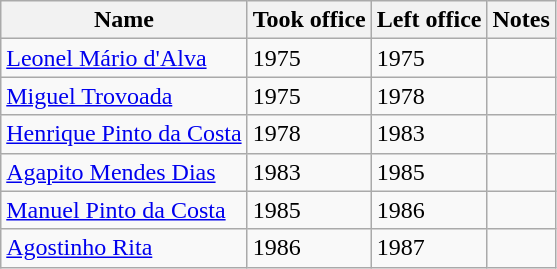<table class="wikitable">
<tr>
<th>Name</th>
<th>Took office</th>
<th>Left office</th>
<th>Notes</th>
</tr>
<tr>
<td><a href='#'>Leonel Mário d'Alva</a></td>
<td>1975</td>
<td>1975</td>
<td></td>
</tr>
<tr>
<td><a href='#'>Miguel Trovoada</a></td>
<td>1975</td>
<td>1978</td>
<td></td>
</tr>
<tr>
<td><a href='#'>Henrique Pinto da Costa</a></td>
<td>1978</td>
<td>1983</td>
<td></td>
</tr>
<tr>
<td><a href='#'>Agapito Mendes Dias</a></td>
<td>1983</td>
<td>1985</td>
<td></td>
</tr>
<tr>
<td><a href='#'>Manuel Pinto da Costa</a></td>
<td>1985</td>
<td>1986</td>
<td></td>
</tr>
<tr>
<td><a href='#'>Agostinho Rita</a></td>
<td>1986</td>
<td>1987</td>
<td></td>
</tr>
</table>
